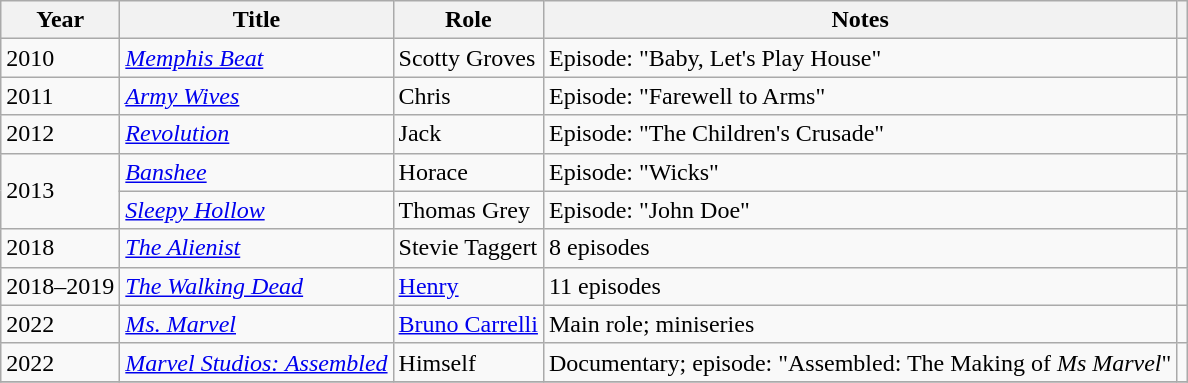<table class="wikitable sortable">
<tr>
<th>Year</th>
<th>Title</th>
<th>Role</th>
<th class="unsortable">Notes</th>
<th scope="col" class="unsortable"></th>
</tr>
<tr>
<td>2010</td>
<td><em><a href='#'>Memphis Beat</a></em></td>
<td>Scotty Groves</td>
<td>Episode: "Baby, Let's Play House"</td>
<td align="center"></td>
</tr>
<tr>
<td>2011</td>
<td><em><a href='#'>Army Wives</a></em></td>
<td>Chris</td>
<td>Episode: "Farewell to Arms"</td>
<td align="center"></td>
</tr>
<tr>
<td>2012</td>
<td><em><a href='#'>Revolution</a></em></td>
<td>Jack</td>
<td>Episode: "The Children's Crusade"</td>
<td align="center"></td>
</tr>
<tr>
<td rowspan="2">2013</td>
<td><em><a href='#'>Banshee</a></em></td>
<td>Horace</td>
<td>Episode: "Wicks"</td>
<td align="center"></td>
</tr>
<tr>
<td><em><a href='#'>Sleepy Hollow</a></em></td>
<td>Thomas Grey</td>
<td>Episode: "John Doe"</td>
<td align="center"></td>
</tr>
<tr>
<td>2018</td>
<td><em><a href='#'>The Alienist</a></em></td>
<td>Stevie Taggert</td>
<td>8 episodes</td>
<td align="center"></td>
</tr>
<tr>
<td>2018–2019</td>
<td><em><a href='#'>The Walking Dead</a></em></td>
<td><a href='#'>Henry</a></td>
<td>11 episodes</td>
<td align="center"></td>
</tr>
<tr>
<td>2022</td>
<td><em><a href='#'>Ms. Marvel</a></em></td>
<td><a href='#'>Bruno Carrelli</a></td>
<td>Main role; miniseries</td>
<td align="center"></td>
</tr>
<tr>
<td>2022</td>
<td><em><a href='#'>Marvel Studios: Assembled</a></em></td>
<td>Himself</td>
<td>Documentary; episode: "Assembled: The Making of <em>Ms Marvel</em>"</td>
<td align="center"></td>
</tr>
<tr>
</tr>
</table>
